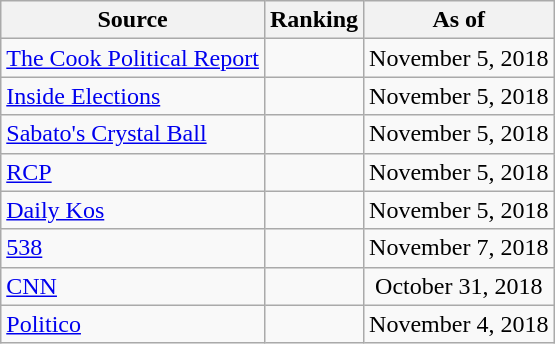<table class="wikitable" style="text-align:center">
<tr>
<th>Source</th>
<th>Ranking</th>
<th>As of</th>
</tr>
<tr>
<td align=left><a href='#'>The Cook Political Report</a></td>
<td></td>
<td>November 5, 2018</td>
</tr>
<tr>
<td align=left><a href='#'>Inside Elections</a></td>
<td></td>
<td>November 5, 2018</td>
</tr>
<tr>
<td align=left><a href='#'>Sabato's Crystal Ball</a></td>
<td></td>
<td>November 5, 2018</td>
</tr>
<tr>
<td align="left"><a href='#'>RCP</a></td>
<td></td>
<td>November 5, 2018</td>
</tr>
<tr>
<td align="left"><a href='#'>Daily Kos</a></td>
<td></td>
<td>November 5, 2018</td>
</tr>
<tr>
<td align="left"><a href='#'>538</a></td>
<td></td>
<td>November 7, 2018</td>
</tr>
<tr>
<td align="left"><a href='#'>CNN</a></td>
<td></td>
<td>October 31, 2018</td>
</tr>
<tr>
<td align="left"><a href='#'>Politico</a></td>
<td></td>
<td>November 4, 2018</td>
</tr>
</table>
